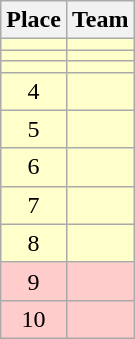<table class="wikitable">
<tr>
<th>Place</th>
<th>Team</th>
</tr>
<tr bgcolor=#ffffcc>
<td align=center></td>
<td></td>
</tr>
<tr bgcolor=#ffffcc>
<td align=center></td>
<td></td>
</tr>
<tr bgcolor=#ffffcc>
<td align=center></td>
<td></td>
</tr>
<tr bgcolor=#ffffcc>
<td align=center>4</td>
<td></td>
</tr>
<tr bgcolor=#ffffcc>
<td align=center>5</td>
<td></td>
</tr>
<tr bgcolor=#ffffcc>
<td align=center>6</td>
<td></td>
</tr>
<tr bgcolor=#ffffcc>
<td align=center>7</td>
<td></td>
</tr>
<tr bgcolor=#ffffcc>
<td align=center>8</td>
<td></td>
</tr>
<tr bgcolor=#ffcccc>
<td align=center>9</td>
<td></td>
</tr>
<tr bgcolor=#ffcccc>
<td align=center>10</td>
<td></td>
</tr>
</table>
